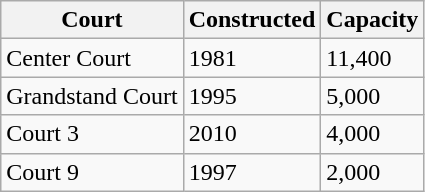<table class=wikitable>
<tr>
<th>Court</th>
<th>Constructed</th>
<th>Capacity</th>
</tr>
<tr>
<td>Center Court</td>
<td>1981</td>
<td>11,400</td>
</tr>
<tr>
<td>Grandstand Court</td>
<td>1995</td>
<td>5,000</td>
</tr>
<tr>
<td>Court 3</td>
<td>2010</td>
<td>4,000</td>
</tr>
<tr>
<td>Court 9</td>
<td>1997</td>
<td>2,000</td>
</tr>
</table>
